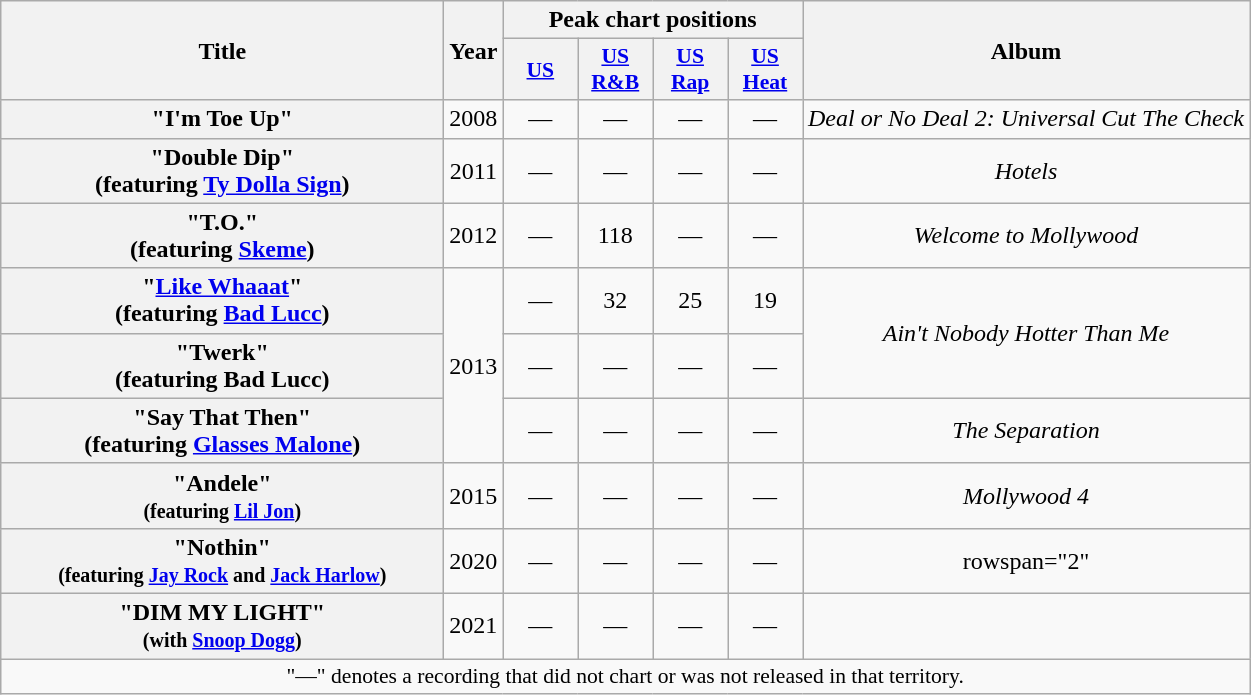<table class="wikitable plainrowheaders" style="text-align:center;">
<tr>
<th scope="col" rowspan="2" style="width:18em;">Title</th>
<th scope="col" rowspan="2">Year</th>
<th scope="col" colspan="4">Peak chart positions</th>
<th scope="col" rowspan="2">Album</th>
</tr>
<tr>
<th scope="col" style="width:3em;font-size:90%;"><a href='#'>US</a><br></th>
<th scope="col" style="width:3em;font-size:90%;"><a href='#'>US R&B</a><br></th>
<th scope="col" style="width:3em;font-size:90%;"><a href='#'>US Rap</a><br></th>
<th scope="col" style="width:3em;font-size:90%;"><a href='#'>US<br>Heat</a><br></th>
</tr>
<tr>
<th scope="row">"I'm Toe Up"</th>
<td>2008</td>
<td>—</td>
<td>—</td>
<td>—</td>
<td>—</td>
<td><em>Deal or No Deal 2: Universal Cut The Check</em></td>
</tr>
<tr>
<th scope="row">"Double Dip"<br><span>(featuring <a href='#'>Ty Dolla Sign</a>)</span></th>
<td>2011</td>
<td>—</td>
<td>—</td>
<td>—</td>
<td>—</td>
<td><em>Hotels</em></td>
</tr>
<tr>
<th scope="row">"T.O."<br><span>(featuring <a href='#'>Skeme</a>)</span></th>
<td>2012</td>
<td>—</td>
<td>118</td>
<td>—</td>
<td>—</td>
<td><em>Welcome to Mollywood</em></td>
</tr>
<tr>
<th scope="row">"<a href='#'>Like Whaaat</a>"<br><span>(featuring <a href='#'>Bad Lucc</a>)</span></th>
<td rowspan="3">2013</td>
<td>—</td>
<td>32</td>
<td>25</td>
<td>19</td>
<td rowspan="2"><em>Ain't Nobody Hotter Than Me</em></td>
</tr>
<tr>
<th scope="row">"Twerk"<br><span>(featuring Bad Lucc)</span></th>
<td>—</td>
<td>—</td>
<td>—</td>
<td>—</td>
</tr>
<tr>
<th scope="row">"Say That Then"<br><span>(featuring <a href='#'>Glasses Malone</a>)</span></th>
<td>—</td>
<td>—</td>
<td>—</td>
<td>—</td>
<td><em>The Separation</em></td>
</tr>
<tr>
<th scope="row">"Andele"<br><small>(featuring <a href='#'>Lil Jon</a>)</small></th>
<td>2015</td>
<td>—</td>
<td>—</td>
<td>—</td>
<td>—</td>
<td><em>Mollywood 4</em></td>
</tr>
<tr>
<th scope="row">"Nothin"<br><small>(featuring <a href='#'>Jay Rock</a> and <a href='#'>Jack Harlow</a>)</small></th>
<td>2020</td>
<td>―</td>
<td>―</td>
<td>―</td>
<td>―</td>
<td>rowspan="2" </td>
</tr>
<tr>
<th scope="row">"DIM MY LIGHT"<br><small>(with <a href='#'>Snoop Dogg</a>)</small></th>
<td>2021</td>
<td>―</td>
<td>―</td>
<td>―</td>
<td>―</td>
</tr>
<tr>
<td colspan="13" style="font-size:90%">"—" denotes a recording that did not chart or was not released in that territory.</td>
</tr>
</table>
